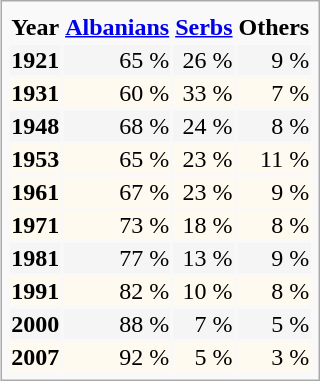<table class="infobox">
<tr>
</tr>
<tr>
<th>Year</th>
<th><a href='#'>Albanians</a></th>
<th><a href='#'>Serbs</a></th>
<th>Others</th>
</tr>
<tr style="background:#f5f5f5;">
<td><strong>1921</strong></td>
<td style="text-align:right;">65 %</td>
<td style="text-align:right;">26 %</td>
<td style="text-align:right;">9 %</td>
</tr>
<tr style="background:#fffaf0;">
<td><strong>1931</strong></td>
<td style="text-align:right;">60 %</td>
<td style="text-align:right;">33 %</td>
<td style="text-align:right;">7 %</td>
</tr>
<tr style="background:#f5f5f5;">
<td><strong>1948</strong></td>
<td style="text-align:right;">68 %</td>
<td style="text-align:right;">24 %</td>
<td style="text-align:right;">8 %</td>
</tr>
<tr style="background:#fffaf0;">
<td><strong>1953</strong></td>
<td style="text-align:right;">65 %</td>
<td style="text-align:right;">23 %</td>
<td style="text-align:right;">11 %</td>
</tr>
<tr style="background:#fffaf0;">
<td><strong>1961</strong></td>
<td style="text-align:right;">67 %</td>
<td style="text-align:right;">23 %</td>
<td style="text-align:right;">9 %</td>
</tr>
<tr style="background:#fffaf0;">
<td><strong>1971</strong></td>
<td style="text-align:right;">73 %</td>
<td style="text-align:right;">18 %</td>
<td style="text-align:right;">8 %</td>
</tr>
<tr style="background:#f5f5f5;">
<td><strong>1981</strong></td>
<td style="text-align:right;">77 %</td>
<td style="text-align:right;">13 %</td>
<td style="text-align:right;">9 %</td>
</tr>
<tr style="background:#fffaf0;">
<td><strong>1991</strong></td>
<td style="text-align:right;">82 %</td>
<td style="text-align:right;">10 %</td>
<td style="text-align:right;">8 %</td>
</tr>
<tr style="background:#f5f5f5;">
<td><strong>2000</strong></td>
<td style="text-align:right;">88 %</td>
<td style="text-align:right;">7 %</td>
<td style="text-align:right;">5 %</td>
</tr>
<tr style="background:#fffaf0;">
<td><strong>2007</strong></td>
<td style="text-align:right;">92 %</td>
<td style="text-align:right;">5 %</td>
<td style="text-align:right;">3 %</td>
</tr>
</table>
